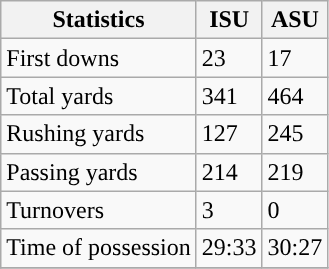<table class="wikitable" style="float: left;">
<tr>
<th>Statistics</th>
<th>ISU</th>
<th>ASU</th>
</tr>
<tr>
<td>First downs</td>
<td>23</td>
<td>17</td>
</tr>
<tr>
<td>Total yards</td>
<td>341</td>
<td>464</td>
</tr>
<tr>
<td>Rushing yards</td>
<td>127</td>
<td>245</td>
</tr>
<tr>
<td>Passing yards</td>
<td>214</td>
<td>219</td>
</tr>
<tr>
<td>Turnovers</td>
<td>3</td>
<td>0</td>
</tr>
<tr>
<td>Time of possession</td>
<td>29:33</td>
<td>30:27</td>
</tr>
<tr>
</tr>
</table>
